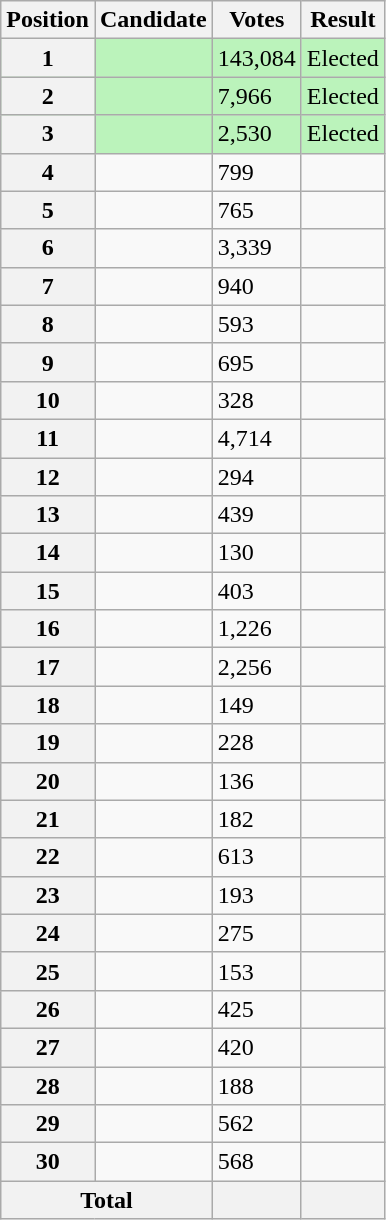<table class="wikitable sortable col3right">
<tr>
<th scope="col">Position</th>
<th scope="col">Candidate</th>
<th scope="col">Votes</th>
<th scope="col">Result</th>
</tr>
<tr bgcolor=bbf3bb>
<th scope="row">1</th>
<td></td>
<td>143,084</td>
<td>Elected</td>
</tr>
<tr bgcolor=bbf3bb>
<th scope="row">2</th>
<td></td>
<td>7,966</td>
<td>Elected</td>
</tr>
<tr bgcolor=bbf3bb>
<th scope="row">3</th>
<td></td>
<td>2,530</td>
<td>Elected</td>
</tr>
<tr>
<th scope="row">4</th>
<td></td>
<td>799</td>
<td></td>
</tr>
<tr>
<th scope="row">5</th>
<td></td>
<td>765</td>
<td></td>
</tr>
<tr>
<th scope="row">6</th>
<td></td>
<td>3,339</td>
<td></td>
</tr>
<tr>
<th scope="row">7</th>
<td></td>
<td>940</td>
<td></td>
</tr>
<tr>
<th scope="row">8</th>
<td></td>
<td>593</td>
<td></td>
</tr>
<tr>
<th scope="row">9</th>
<td></td>
<td>695</td>
<td></td>
</tr>
<tr>
<th scope="row">10</th>
<td></td>
<td>328</td>
<td></td>
</tr>
<tr>
<th scope="row">11</th>
<td></td>
<td>4,714</td>
<td></td>
</tr>
<tr>
<th scope="row">12</th>
<td></td>
<td>294</td>
<td></td>
</tr>
<tr>
<th scope="row">13</th>
<td></td>
<td>439</td>
<td></td>
</tr>
<tr>
<th scope="row">14</th>
<td></td>
<td>130</td>
<td></td>
</tr>
<tr>
<th scope="row">15</th>
<td></td>
<td>403</td>
<td></td>
</tr>
<tr>
<th scope="row">16</th>
<td></td>
<td>1,226</td>
<td></td>
</tr>
<tr>
<th scope="row">17</th>
<td></td>
<td>2,256</td>
<td></td>
</tr>
<tr>
<th scope="row">18</th>
<td></td>
<td>149</td>
<td></td>
</tr>
<tr>
<th scope="row">19</th>
<td></td>
<td>228</td>
<td></td>
</tr>
<tr>
<th scope="row">20</th>
<td></td>
<td>136</td>
<td></td>
</tr>
<tr>
<th scope="row">21</th>
<td></td>
<td>182</td>
<td></td>
</tr>
<tr>
<th scope="row">22</th>
<td></td>
<td>613</td>
<td></td>
</tr>
<tr>
<th scope="row">23</th>
<td></td>
<td>193</td>
<td></td>
</tr>
<tr>
<th scope="row">24</th>
<td></td>
<td>275</td>
<td></td>
</tr>
<tr>
<th scope="row">25</th>
<td></td>
<td>153</td>
<td></td>
</tr>
<tr>
<th scope="row">26</th>
<td></td>
<td>425</td>
<td></td>
</tr>
<tr>
<th scope="row">27</th>
<td></td>
<td>420</td>
<td></td>
</tr>
<tr>
<th scope="row">28</th>
<td></td>
<td>188</td>
<td></td>
</tr>
<tr>
<th scope="row">29</th>
<td></td>
<td>562</td>
<td></td>
</tr>
<tr>
<th scope="row">30</th>
<td></td>
<td>568</td>
<td></td>
</tr>
<tr class="sortbottom">
<th scope="row" colspan="2">Total</th>
<th></th>
<th></th>
</tr>
</table>
